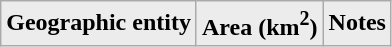<table class="sortable wikitable">
<tr bgcolor="#ececec">
<td><strong>Geographic entity</strong></td>
<td><strong>Area (km<sup>2</sup>)</strong></td>
<td><strong>Notes</strong><br>

</td>
</tr>
</table>
